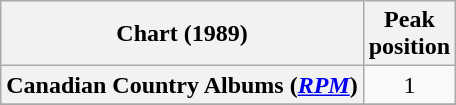<table class="wikitable sortable plainrowheaders" style="text-align:center">
<tr>
<th scope="col">Chart (1989)</th>
<th scope="col">Peak<br> position</th>
</tr>
<tr>
<th scope="row">Canadian Country Albums (<em><a href='#'>RPM</a></em>)</th>
<td>1</td>
</tr>
<tr>
</tr>
<tr>
</tr>
</table>
